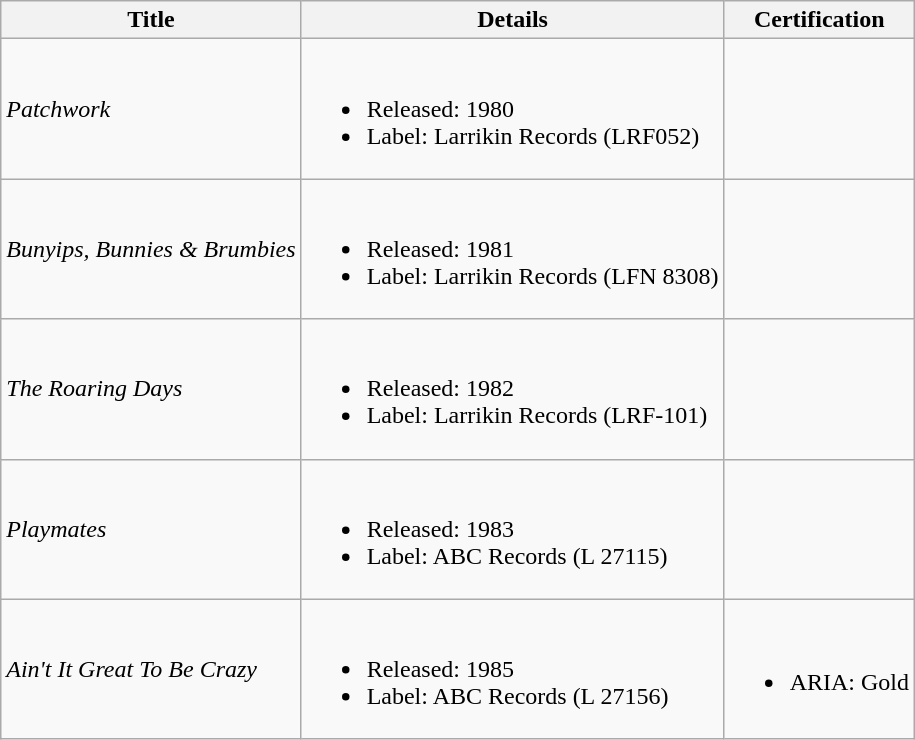<table class="wikitable">
<tr>
<th>Title</th>
<th>Details</th>
<th>Certification</th>
</tr>
<tr>
<td scope="row"><em>Patchwork</em></td>
<td><br><ul><li>Released: 1980</li><li>Label: Larrikin Records (LRF052)</li></ul></td>
<td></td>
</tr>
<tr>
<td scope="row"><em>Bunyips, Bunnies & Brumbies</em></td>
<td><br><ul><li>Released: 1981</li><li>Label: Larrikin Records (LFN 8308)</li></ul></td>
<td></td>
</tr>
<tr>
<td scope="row"><em>The Roaring Days</em></td>
<td><br><ul><li>Released: 1982</li><li>Label: Larrikin Records (LRF-101)</li></ul></td>
<td></td>
</tr>
<tr>
<td scope="row"><em>Playmates</em></td>
<td><br><ul><li>Released: 1983</li><li>Label: ABC Records (L 27115)</li></ul></td>
<td></td>
</tr>
<tr>
<td scope="row"><em>Ain't It Great To Be Crazy</em></td>
<td><br><ul><li>Released: 1985</li><li>Label: ABC Records (L 27156)</li></ul></td>
<td><br><ul><li>ARIA: Gold</li></ul></td>
</tr>
</table>
